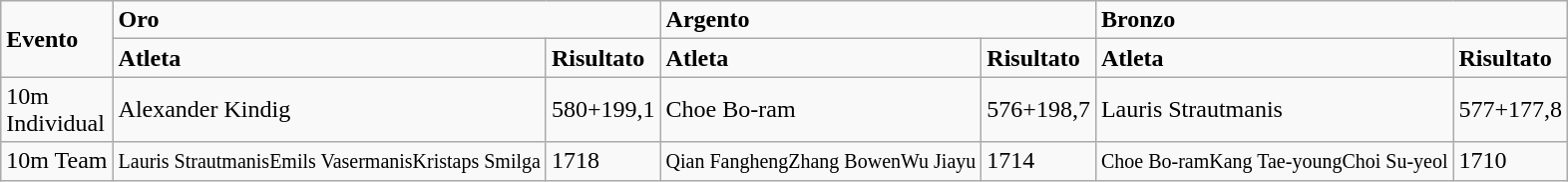<table class="wikitable">
<tr>
<td rowspan="2"><strong>Evento</strong></td>
<td colspan="2"><strong>Oro</strong></td>
<td colspan="2"><strong>Argento</strong></td>
<td colspan="2"><strong>Bronzo</strong></td>
</tr>
<tr>
<td><strong>Atleta</strong></td>
<td><strong>Risultato</strong></td>
<td><strong>Atleta</strong></td>
<td><strong>Risultato</strong></td>
<td><strong>Atleta</strong></td>
<td><strong>Risultato</strong></td>
</tr>
<tr>
<td>10m<br>Individual</td>
<td> Alexander Kindig</td>
<td>580+199,1</td>
<td> Choe Bo-ram</td>
<td>576+198,7</td>
<td> Lauris Strautmanis</td>
<td>577+177,8</td>
</tr>
<tr>
<td>10m Team</td>
<td><small>Lauris Strautmanis</small><small>Emils Vasermanis</small><small>Kristaps Smilga</small></td>
<td>1718</td>
<td><small>Qian Fangheng</small><small>Zhang Bowen</small><small>Wu Jiayu</small></td>
<td>1714</td>
<td><small>Choe Bo-ram</small><small>Kang Tae-young</small><small>Choi Su-yeol</small></td>
<td>1710</td>
</tr>
</table>
